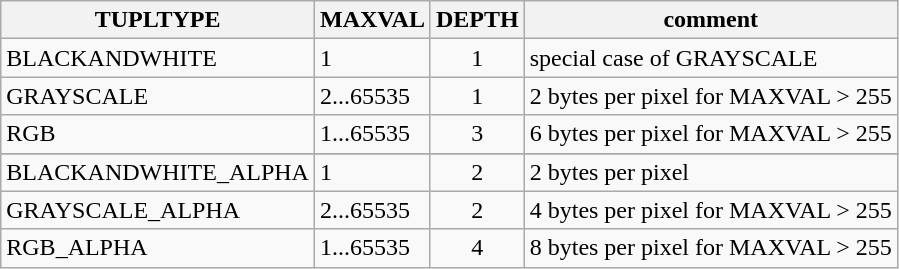<table class="wikitable">
<tr>
<th>TUPLTYPE </th>
<th>MAXVAL</th>
<th>DEPTH</th>
<th>comment</th>
</tr>
<tr>
<td>BLACKANDWHITE</td>
<td>1</td>
<td align="center">1</td>
<td>special case of GRAYSCALE</td>
</tr>
<tr>
<td>GRAYSCALE</td>
<td>2...65535</td>
<td align="center">1</td>
<td>2 bytes per pixel for MAXVAL > 255</td>
</tr>
<tr>
<td>RGB</td>
<td>1...65535</td>
<td align="center">3</td>
<td>6 bytes per pixel for MAXVAL > 255</td>
</tr>
<tr>
</tr>
<tr>
<td>BLACKANDWHITE_ALPHA</td>
<td>1</td>
<td align="center">2</td>
<td>2 bytes per pixel</td>
</tr>
<tr>
<td>GRAYSCALE_ALPHA</td>
<td>2...65535</td>
<td align="center">2</td>
<td>4 bytes per pixel for MAXVAL > 255</td>
</tr>
<tr>
<td>RGB_ALPHA</td>
<td>1...65535</td>
<td align="center">4</td>
<td>8 bytes per pixel for MAXVAL > 255</td>
</tr>
</table>
